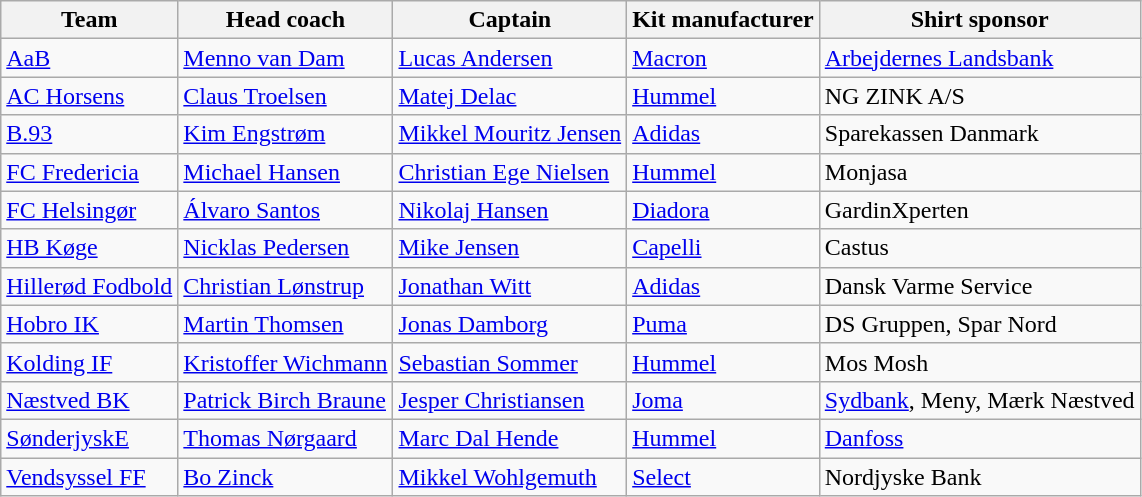<table class="wikitable sortable" style="text-align: left;">
<tr>
<th>Team</th>
<th>Head coach</th>
<th>Captain</th>
<th>Kit manufacturer</th>
<th>Shirt sponsor</th>
</tr>
<tr>
<td><a href='#'>AaB</a></td>
<td> <a href='#'>Menno van Dam</a></td>
<td> <a href='#'>Lucas Andersen</a></td>
<td><a href='#'>Macron</a></td>
<td><a href='#'>Arbejdernes Landsbank</a></td>
</tr>
<tr>
<td><a href='#'>AC Horsens</a></td>
<td> <a href='#'>Claus Troelsen</a></td>
<td> <a href='#'>Matej Delac</a></td>
<td><a href='#'>Hummel</a></td>
<td>NG ZINK A/S</td>
</tr>
<tr>
<td><a href='#'>B.93</a></td>
<td> <a href='#'>Kim Engstrøm</a></td>
<td> <a href='#'>Mikkel Mouritz Jensen</a></td>
<td><a href='#'>Adidas</a></td>
<td>Sparekassen Danmark</td>
</tr>
<tr>
<td><a href='#'>FC Fredericia</a></td>
<td> <a href='#'>Michael Hansen</a></td>
<td> <a href='#'>Christian Ege Nielsen</a></td>
<td><a href='#'>Hummel</a></td>
<td>Monjasa</td>
</tr>
<tr>
<td><a href='#'>FC Helsingør</a></td>
<td>  <a href='#'>Álvaro Santos</a></td>
<td> <a href='#'>Nikolaj Hansen</a></td>
<td><a href='#'>Diadora</a></td>
<td>GardinXperten</td>
</tr>
<tr>
<td><a href='#'>HB Køge</a></td>
<td> <a href='#'>Nicklas Pedersen</a></td>
<td> <a href='#'>Mike Jensen</a></td>
<td><a href='#'>Capelli</a></td>
<td>Castus</td>
</tr>
<tr>
<td><a href='#'>Hillerød Fodbold</a></td>
<td> <a href='#'>Christian Lønstrup</a></td>
<td> <a href='#'>Jonathan Witt</a></td>
<td><a href='#'>Adidas</a></td>
<td>Dansk Varme Service</td>
</tr>
<tr>
<td><a href='#'>Hobro IK</a></td>
<td> <a href='#'>Martin Thomsen</a></td>
<td> <a href='#'>Jonas Damborg</a></td>
<td><a href='#'>Puma</a></td>
<td>DS Gruppen, Spar Nord</td>
</tr>
<tr ¨>
<td><a href='#'>Kolding IF</a></td>
<td> <a href='#'>Kristoffer Wichmann</a></td>
<td> <a href='#'>Sebastian Sommer</a></td>
<td><a href='#'>Hummel</a></td>
<td>Mos Mosh</td>
</tr>
<tr>
<td><a href='#'>Næstved BK</a></td>
<td> <a href='#'>Patrick Birch Braune</a></td>
<td> <a href='#'>Jesper Christiansen</a></td>
<td><a href='#'>Joma</a></td>
<td><a href='#'>Sydbank</a>, Meny, Mærk Næstved</td>
</tr>
<tr>
<td><a href='#'>SønderjyskE</a></td>
<td> <a href='#'>Thomas Nørgaard</a></td>
<td> <a href='#'>Marc Dal Hende</a></td>
<td><a href='#'>Hummel</a></td>
<td><a href='#'>Danfoss</a></td>
</tr>
<tr>
<td><a href='#'>Vendsyssel FF</a></td>
<td> <a href='#'>Bo Zinck</a></td>
<td> <a href='#'>Mikkel Wohlgemuth</a></td>
<td><a href='#'>Select</a></td>
<td>Nordjyske Bank</td>
</tr>
</table>
